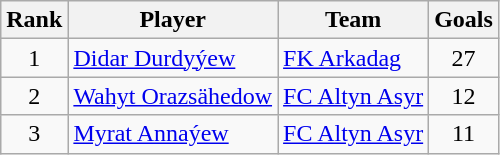<table class="wikitable">
<tr>
<th>Rank</th>
<th>Player</th>
<th>Team</th>
<th>Goals</th>
</tr>
<tr>
<td align=center>1</td>
<td> <a href='#'>Didar Durdyýew</a></td>
<td><a href='#'>FK Arkadag</a></td>
<td align=center>27</td>
</tr>
<tr>
<td align=center>2</td>
<td> <a href='#'>Wahyt Orazsähedow</a></td>
<td><a href='#'>FC Altyn Asyr</a></td>
<td align=center>12</td>
</tr>
<tr>
<td align=center>3</td>
<td> <a href='#'>Myrat Annaýew</a></td>
<td><a href='#'>FC Altyn Asyr</a></td>
<td align=center>11</td>
</tr>
</table>
